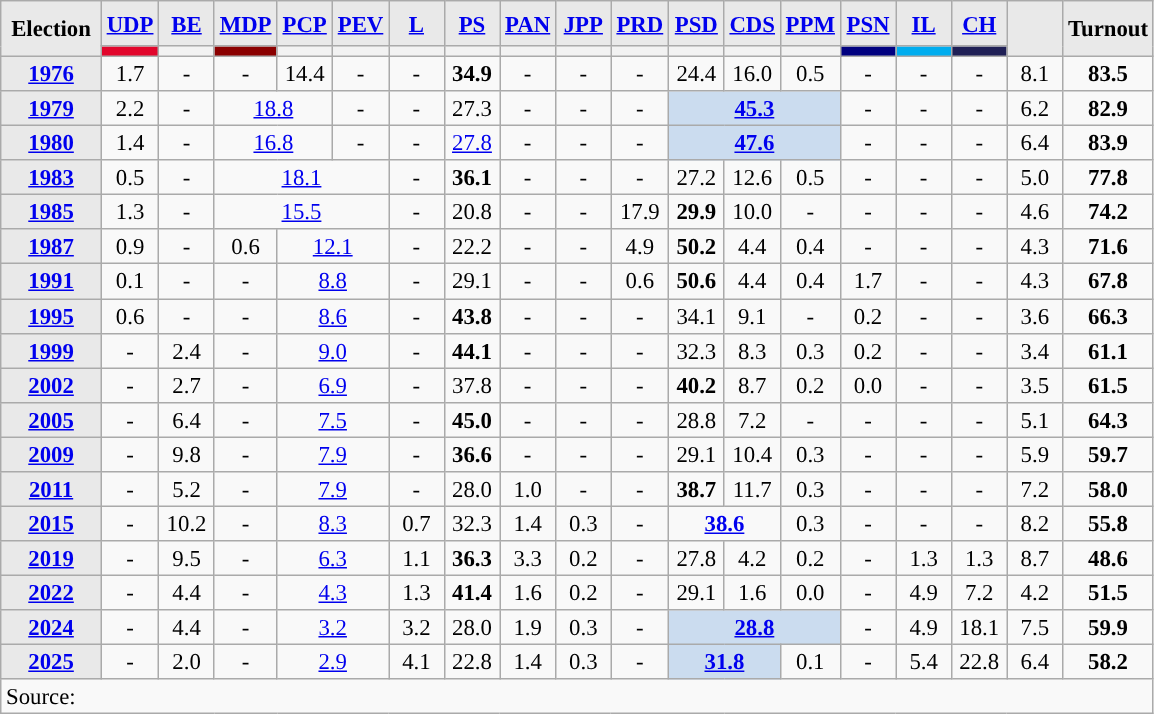<table class="wikitable" style="text-align:left; font-size:95%; line-height:16px;">
<tr style="height:30px;">
<th style="background-color:#E9E9E9" align=center" rowspan="2">Election</th>
<th style="background-color:#E9E9E9" align="center"><a href='#'>UDP</a></th>
<th style="background-color:#E9E9E9" align="center"><a href='#'>BE</a></th>
<th style="background-color:#E9E9E9" align="center"><a href='#'>MDP</a></th>
<th style="background-color:#E9E9E9" align="center"><a href='#'>PCP</a></th>
<th style="background-color:#E9E9E9" align="center"><a href='#'>PEV</a></th>
<th style="background-color:#E9E9E9" align="center"><a href='#'>L</a></th>
<th style="background-color:#E9E9E9" align="center"><a href='#'>PS</a></th>
<th style="background-color:#E9E9E9" align="center"><a href='#'>PAN</a></th>
<th style="background-color:#E9E9E9" align="center"><a href='#'>JPP</a></th>
<th style="background-color:#E9E9E9" align="center"><a href='#'>PRD</a></th>
<th style="background-color:#E9E9E9" align="center"><a href='#'>PSD</a></th>
<th style="background-color:#E9E9E9" align="center"><a href='#'>CDS</a></th>
<th style="background-color:#E9E9E9" align="center"><a href='#'>PPM</a></th>
<th style="background-color:#E9E9E9" align="center"><a href='#'>PSN</a></th>
<th style="background-color:#E9E9E9" align="center"><a href='#'>IL</a></th>
<th style="background-color:#E9E9E9" align="center"><a href='#'>CH</a></th>
<th style="background-color:#E9E9E9" align="center" rowspan="2"></th>
<th style="background-color:#E9E9E9" align="center" rowspan="2">Turnout</th>
</tr>
<tr>
<th class="sortable" style="background:#E2062C;"></th>
<th class="sortable" style="background:"></th>
<th class="sortable" style="background:Darkred;"></th>
<th class="sortable" style="background:"></th>
<th class="sortable" style="background:"></th>
<th class="sortable" style="background:"></th>
<th class="sortable" style="background:"></th>
<th class="sortable" style="background:"></th>
<th class="sortable" style="background:"></th>
<th class="sortable" style="background:"></th>
<th class="sortable" style="background:"></th>
<th class="sortable" style="background:"></th>
<th class="sortable" style="background:"></th>
<th class="sortable" style="background:#000080;"></th>
<th class="sortable" style="background:#00ADEF;"></th>
<th class="sortable" style="background:#202056;"></th>
</tr>
<tr>
<td align=center style="background-color:#E9E9E9"><strong><a href='#'>1976</a></strong></td>
<td align="center">1.7<br></td>
<td align="center">-</td>
<td align="center">-</td>
<td width="30" align="center">14.4<br></td>
<td width="30" align="center">-</td>
<td align="center">-</td>
<td align="center" ><strong>34.9</strong><br></td>
<td align="center">-</td>
<td align="center">-</td>
<td align="center">-</td>
<td align="center">24.4<br></td>
<td align="center">16.0<br></td>
<td align="center">0.5<br></td>
<td align="center">-</td>
<td align="center">-</td>
<td align="center">-</td>
<td align="center">8.1<br></td>
<td align="center"><strong>83.5</strong></td>
</tr>
<tr>
<td align=center style="background-color:#E9E9E9"><strong><a href='#'>1979</a></strong></td>
<td align="center">2.2<br></td>
<td align="center">-</td>
<td colspan="2" align="center"><a href='#'><span>18.8</span></a><br></td>
<td align="center">-</td>
<td align="center">-</td>
<td align="center">27.3<br></td>
<td align="center">-</td>
<td align="center">-</td>
<td align="center">-</td>
<td colspan="3" align="center" style="background:#CBDCEF" ; color:white;"><strong><a href='#'><span>45.3</span></a></strong><br></td>
<td align="center">-</td>
<td align="center">-</td>
<td align="center">-</td>
<td align="center">6.2<br></td>
<td align="center"><strong>82.9</strong></td>
</tr>
<tr>
<td align=center style="background-color:#E9E9E9"><strong><a href='#'>1980</a></strong></td>
<td align="center">1.4<br></td>
<td align="center">-</td>
<td colspan="2" align="center"><a href='#'><span>16.8</span></a><br></td>
<td align="center">-</td>
<td align="center">-</td>
<td align="center"><a href='#'><span>27.8</span></a><br></td>
<td align="center">-</td>
<td align="center">-</td>
<td align="center">-</td>
<td colspan="3" align="center" style="background:#CBDCEF" ; color:white;"><strong><a href='#'><span>47.6</span></a></strong><br></td>
<td align="center">-</td>
<td align="center">-</td>
<td align="center">-</td>
<td align="center">6.4<br></td>
<td align="center"><strong>83.9</strong></td>
</tr>
<tr>
<td align=center style="background-color:#E9E9E9"><strong><a href='#'>1983</a></strong></td>
<td align="center">0.5<br></td>
<td align="center">-</td>
<td colspan="3" align="center"><a href='#'><span>18.1</span></a><br></td>
<td align="center">-</td>
<td align="center" ><strong>36.1</strong><br></td>
<td align="center">-</td>
<td align="center">-</td>
<td align="center">-</td>
<td align="center">27.2<br></td>
<td align="center">12.6<br></td>
<td align="center">0.5<br></td>
<td align="center">-</td>
<td align="center">-</td>
<td align="center">-</td>
<td align="center">5.0<br></td>
<td align="center"><strong>77.8</strong></td>
</tr>
<tr>
<td align=center style="background-color:#E9E9E9"><strong><a href='#'>1985</a></strong></td>
<td align="center">1.3<br></td>
<td align="center">-</td>
<td colspan="3" align="center"><a href='#'><span>15.5</span></a><br></td>
<td align="center">-</td>
<td align="center">20.8<br></td>
<td align="center">-</td>
<td align="center">-</td>
<td align="center">17.9<br></td>
<td align="center" ><strong>29.9</strong><br></td>
<td align="center">10.0<br></td>
<td align="center">-</td>
<td align="center">-</td>
<td align="center">-</td>
<td align="center">-</td>
<td align="center">4.6<br></td>
<td align="center"><strong>74.2</strong></td>
</tr>
<tr>
<td align=center style="background-color:#E9E9E9"><strong><a href='#'>1987</a></strong></td>
<td align="center">0.9<br></td>
<td align="center">-</td>
<td align="center">0.6<br></td>
<td colspan="2" align="center"><a href='#'><span>12.1</span></a><br></td>
<td align="center">-</td>
<td align="center">22.2<br></td>
<td align="center">-</td>
<td align="center">-</td>
<td align="center">4.9<br></td>
<td align="center" ><strong>50.2</strong><br></td>
<td align="center">4.4<br></td>
<td align="center">0.4<br></td>
<td align="center">-</td>
<td align="center">-</td>
<td align="center">-</td>
<td align="center">4.3<br></td>
<td align="center"><strong>71.6</strong></td>
</tr>
<tr>
<td align=center style="background-color:#E9E9E9"><strong><a href='#'>1991</a></strong></td>
<td align="center">0.1<br></td>
<td align="center">-</td>
<td align="center">-</td>
<td colspan="2" align="center"><a href='#'><span>8.8</span></a><br></td>
<td align="center">-</td>
<td align="center">29.1<br></td>
<td align="center">-</td>
<td align="center">-</td>
<td align="center">0.6<br></td>
<td align="center" ><strong>50.6</strong><br></td>
<td align="center">4.4<br></td>
<td align="center">0.4<br></td>
<td align="center">1.7<br></td>
<td align="center">-</td>
<td align="center">-</td>
<td align="center">4.3<br></td>
<td align="center"><strong>67.8</strong></td>
</tr>
<tr>
<td align=center style="background-color:#E9E9E9"><strong><a href='#'>1995</a></strong></td>
<td align="center">0.6<br></td>
<td align="center">-</td>
<td align="center">-</td>
<td colspan="2" align="center"><a href='#'><span>8.6</span></a><br></td>
<td align="center">-</td>
<td align="center" ><strong>43.8</strong><br></td>
<td align="center">-</td>
<td align="center">-</td>
<td align="center">-</td>
<td align="center">34.1<br></td>
<td align="center">9.1<br></td>
<td align="center">-</td>
<td align="center">0.2<br></td>
<td align="center">-</td>
<td align="center">-</td>
<td align="center">3.6<br></td>
<td align="center"><strong>66.3</strong></td>
</tr>
<tr>
<td align=center style="background-color:#E9E9E9"><strong><a href='#'>1999</a></strong></td>
<td align="center">-</td>
<td align="center">2.4<br></td>
<td align="center">-</td>
<td colspan="2" align="center"><a href='#'><span>9.0</span></a><br></td>
<td align="center">-</td>
<td align="center" ><strong>44.1</strong><br></td>
<td align="center">-</td>
<td align="center">-</td>
<td align="center">-</td>
<td align="center">32.3<br></td>
<td align="center">8.3<br></td>
<td align="center">0.3<br></td>
<td align="center">0.2<br></td>
<td align="center">-</td>
<td align="center">-</td>
<td align="center">3.4<br></td>
<td align="center"><strong>61.1</strong></td>
</tr>
<tr>
<td align=center style="background-color:#E9E9E9"><strong><a href='#'>2002</a></strong></td>
<td align="center">-</td>
<td align="center">2.7<br></td>
<td align="center">-</td>
<td colspan="2" align="center"><a href='#'><span>6.9</span></a><br></td>
<td align="center">-</td>
<td align="center">37.8<br></td>
<td align="center">-</td>
<td align="center">-</td>
<td align="center">-</td>
<td align="center" ><strong>40.2</strong><br></td>
<td align="center">8.7<br></td>
<td align="center">0.2<br></td>
<td align="center">0.0<br></td>
<td align="center">-</td>
<td align="center">-</td>
<td align="center">3.5<br></td>
<td align="center"><strong>61.5</strong></td>
</tr>
<tr>
<td align=center style="background-color:#E9E9E9"><strong><a href='#'>2005</a></strong></td>
<td align="center">-</td>
<td align="center">6.4<br></td>
<td align="center">-</td>
<td colspan="2" align="center"><a href='#'><span>7.5</span></a><br></td>
<td align="center">-</td>
<td align="center" ><strong>45.0</strong><br></td>
<td align="center">-</td>
<td align="center">-</td>
<td align="center">-</td>
<td align="center">28.8<br></td>
<td align="center">7.2<br></td>
<td align="center">-</td>
<td align="center">-</td>
<td align="center">-</td>
<td align="center">-</td>
<td align="center">5.1<br></td>
<td align="center"><strong>64.3</strong></td>
</tr>
<tr>
<td align=center style="background-color:#E9E9E9"><strong><a href='#'>2009</a></strong></td>
<td align="center">-</td>
<td align="center">9.8<br></td>
<td align="center">-</td>
<td colspan="2" align="center"><a href='#'><span>7.9</span></a><br></td>
<td align="center">-</td>
<td align="center" ><strong>36.6</strong><br></td>
<td align="center">-</td>
<td align="center">-</td>
<td align="center">-</td>
<td align="center">29.1<br></td>
<td align="center">10.4<br></td>
<td align="center">0.3<br></td>
<td align="center">-</td>
<td align="center">-</td>
<td align="center">-</td>
<td align="center">5.9<br></td>
<td align="center"><strong>59.7</strong></td>
</tr>
<tr>
<td align=center style="background-color:#E9E9E9"><strong><a href='#'>2011</a></strong></td>
<td align="center">-</td>
<td align="center">5.2<br></td>
<td align="center">-</td>
<td colspan="2" align="center"><a href='#'><span>7.9</span></a><br></td>
<td align="center">-</td>
<td align="center">28.0<br></td>
<td align="center">1.0<br></td>
<td align="center">-</td>
<td align="center">-</td>
<td align="center" ><strong>38.7</strong><br></td>
<td align="center">11.7<br></td>
<td align="center">0.3<br></td>
<td align="center">-</td>
<td align="center">-</td>
<td align="center">-</td>
<td align="center">7.2<br></td>
<td align="center"><strong>58.0</strong></td>
</tr>
<tr>
<td width="60" align=center style="background-color:#E9E9E9"><strong><a href='#'>2015</a></strong></td>
<td width="30" align="center">-</td>
<td width="30" align="center">10.2<br></td>
<td width="30" align="center">-</td>
<td colspan="2" align="center"><a href='#'><span>8.3</span></a><br></td>
<td width="30" align="center">0.7<br></td>
<td width="30" align="center">32.3<br></td>
<td width="30" align="center">1.4<br></td>
<td width="30" align="center">0.3<br></td>
<td width="30" align="center">-</td>
<td colspan="2" align="center" ><strong><a href='#'><span>38.6</span></a></strong><br></td>
<td width="30" align="center">0.3<br></td>
<td width="30" align="center">-</td>
<td width="30" align="center">-</td>
<td width="30" align="center">-</td>
<td width="30" align="center">8.2<br></td>
<td width="30" align="center"><strong>55.8</strong></td>
</tr>
<tr>
<td align=center style="background-color:#E9E9E9"><strong><a href='#'>2019</a></strong></td>
<td align="center">-</td>
<td align="center">9.5<br></td>
<td align="center">-</td>
<td colspan="2" align="center"><a href='#'><span>6.3</span></a><br></td>
<td align="center">1.1<br></td>
<td align="center" ><strong>36.3</strong><br></td>
<td align="center">3.3<br></td>
<td align="center">0.2<br></td>
<td align="center">-</td>
<td width="30" align="center">27.8<br></td>
<td width="30" align="center">4.2<br></td>
<td align="center">0.2<br></td>
<td align="center">-</td>
<td align="center">1.3<br></td>
<td align="center">1.3<br></td>
<td align="center">8.7<br></td>
<td align="center"><strong>48.6</strong></td>
</tr>
<tr>
<td align=center style="background-color:#E9E9E9"><strong><a href='#'>2022</a></strong></td>
<td align="center">-</td>
<td align="center">4.4<br></td>
<td align="center">-</td>
<td colspan="2" align="center"><a href='#'><span>4.3</span></a><br></td>
<td align="center">1.3<br></td>
<td align="center" ><strong>41.4</strong><br></td>
<td align="center">1.6<br></td>
<td align="center">0.2<br></td>
<td align="center">-</td>
<td align="center">29.1<br></td>
<td align="center">1.6<br></td>
<td align="center">0.0<br></td>
<td align="center">-</td>
<td align="center">4.9<br></td>
<td align="center">7.2<br></td>
<td align="center">4.2<br></td>
<td align="center"><strong>51.5</strong></td>
</tr>
<tr>
<td align=center style="background-color:#E9E9E9"><strong><a href='#'>2024</a></strong></td>
<td align="center">-</td>
<td align="center">4.4<br></td>
<td align="center">-</td>
<td colspan="2" align="center"><a href='#'><span>3.2</span></a><br></td>
<td align="center">3.2<br></td>
<td align="center">28.0<br></td>
<td align="center">1.9<br></td>
<td align="center">0.3<br></td>
<td align="center">-</td>
<td colspan="3" align="center" style="background:#CBDCEF" ; color:white;"><strong><a href='#'><span>28.8</span></a></strong><br></td>
<td align="center">-</td>
<td align="center">4.9<br></td>
<td align="center">18.1<br></td>
<td align="center">7.5<br></td>
<td align="center"><strong>59.9</strong></td>
</tr>
<tr>
<td align=center style="background-color:#E9E9E9"><strong><a href='#'>2025</a></strong></td>
<td align="center">-</td>
<td align="center">2.0<br></td>
<td align="center">-</td>
<td colspan="2" align="center"><a href='#'><span>2.9</span></a><br></td>
<td align="center">4.1<br></td>
<td align="center">22.8<br></td>
<td align="center">1.4<br></td>
<td align="center">0.3<br></td>
<td align="center">-</td>
<td colspan="2" align="center" style="background:#CBDCEF" ; color:white;"><strong><a href='#'><span>31.8</span></a></strong><br></td>
<td align="center">0.1<br></td>
<td align="center">-</td>
<td align="center">5.4<br></td>
<td align="center">22.8<br></td>
<td align="center">6.4<br></td>
<td align="center"><strong>58.2</strong></td>
</tr>
<tr>
<td colspan="22" align="left">Source: </td>
</tr>
</table>
